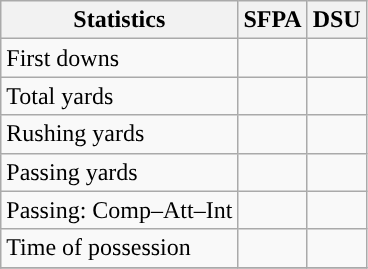<table class="wikitable" style="float: left;">
<tr>
<th>Statistics</th>
<th>SFPA</th>
<th>DSU</th>
</tr>
<tr>
<td>First downs</td>
<td></td>
<td></td>
</tr>
<tr>
<td>Total yards</td>
<td></td>
<td></td>
</tr>
<tr>
<td>Rushing yards</td>
<td></td>
<td></td>
</tr>
<tr>
<td>Passing yards</td>
<td></td>
<td></td>
</tr>
<tr>
<td>Passing: Comp–Att–Int</td>
<td></td>
<td></td>
</tr>
<tr>
<td>Time of possession</td>
<td></td>
<td></td>
</tr>
<tr>
</tr>
</table>
